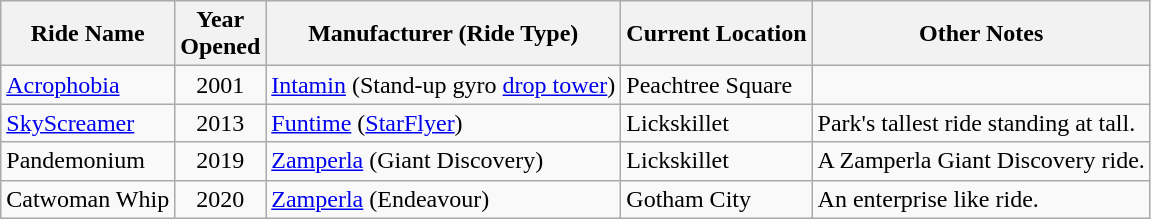<table class="wikitable sortable">
<tr>
<th>Ride Name</th>
<th width=50>Year Opened</th>
<th>Manufacturer (Ride Type)</th>
<th>Current Location</th>
<th>Other Notes</th>
</tr>
<tr>
<td><a href='#'>Acrophobia</a></td>
<td align=center>2001</td>
<td><a href='#'>Intamin</a> (Stand-up gyro <a href='#'>drop tower</a>)</td>
<td>Peachtree Square</td>
<td></td>
</tr>
<tr>
<td><a href='#'>SkyScreamer</a></td>
<td align=center>2013</td>
<td><a href='#'>Funtime</a> (<a href='#'>StarFlyer</a>)</td>
<td>Lickskillet</td>
<td>Park's tallest ride standing at  tall.</td>
</tr>
<tr>
<td>Pandemonium</td>
<td align=center>2019</td>
<td><a href='#'>Zamperla</a> (Giant Discovery)</td>
<td>Lickskillet</td>
<td>A Zamperla Giant Discovery ride.</td>
</tr>
<tr>
<td>Catwoman Whip</td>
<td align=center>2020</td>
<td><a href='#'>Zamperla</a> (Endeavour)</td>
<td>Gotham City</td>
<td>An enterprise like ride.</td>
</tr>
</table>
